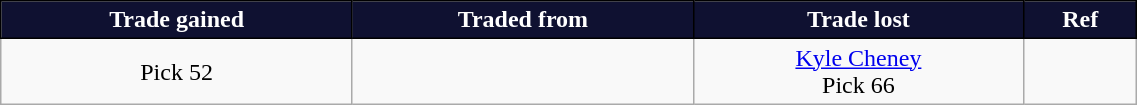<table class="wikitable" style="text-align:center; font-size:100%; width:60%;">
<tr style="color:#FFFFFF;">
<th style="background:#0F1131; border: solid black 1px;">Trade gained</th>
<th style="background:#0F1131; border: solid black 1px;">Traded from</th>
<th style="background:#0F1131; border: solid black 1px;">Trade lost</th>
<th style="background:#0F1131; border: solid black 1px;">Ref</th>
</tr>
<tr>
<td>Pick 52</td>
<td></td>
<td><a href='#'>Kyle Cheney</a><br>Pick 66</td>
<td></td>
</tr>
</table>
